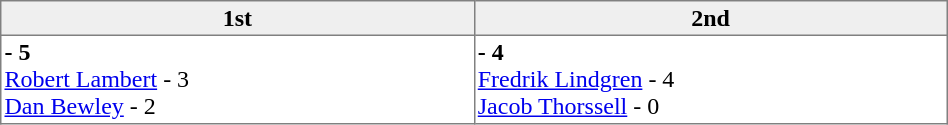<table border="1" cellpadding="2" cellspacing="0"  style="width:50%; border-collapse:collapse;">
<tr style="text-align:left; background:#efefef;">
<th width=15% align=center >1st</th>
<th width=15% align=center>2nd</th>
</tr>
<tr align=left>
<td valign=top align=left ><strong> - 5</strong><br><a href='#'>Robert Lambert</a> - 3<br><a href='#'>Dan Bewley</a> - 2</td>
<td valign=top align=left><strong> - 4</strong><br><a href='#'>Fredrik Lindgren</a> - 4<br><a href='#'>Jacob Thorssell</a> - 0</td>
</tr>
</table>
